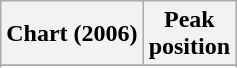<table class="wikitable sortable">
<tr>
<th align="left">Chart (2006)</th>
<th align="center">Peak<br>position</th>
</tr>
<tr>
</tr>
<tr>
</tr>
<tr>
</tr>
</table>
